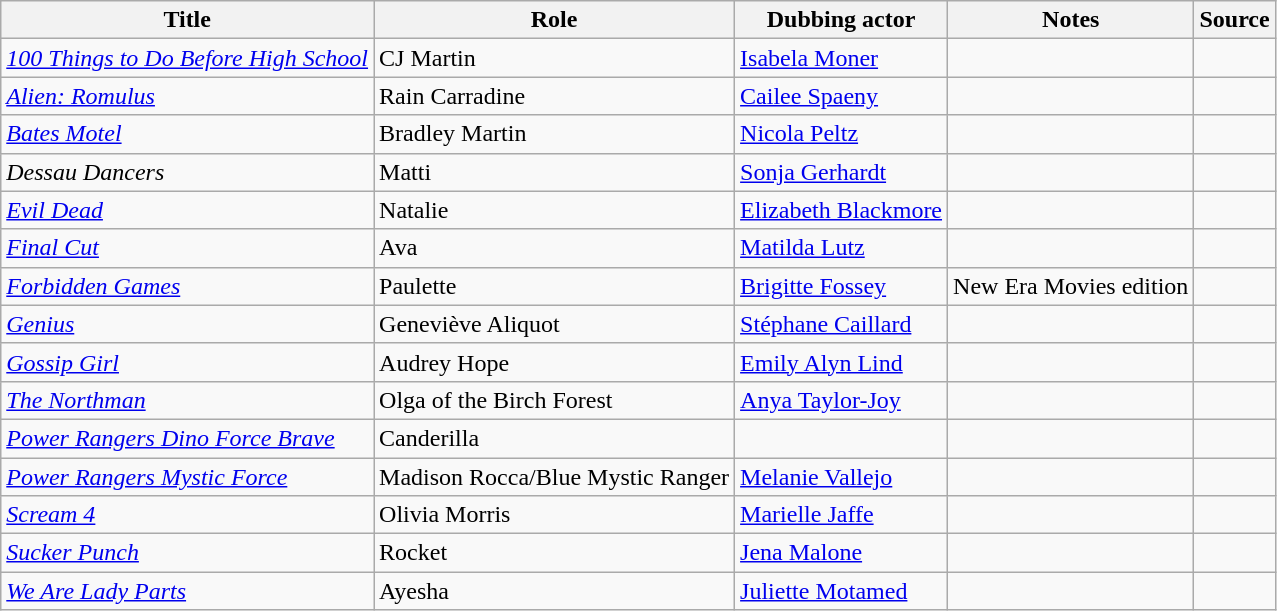<table class="wikitable">
<tr>
<th>Title</th>
<th>Role</th>
<th>Dubbing actor</th>
<th>Notes</th>
<th>Source</th>
</tr>
<tr>
<td><em><a href='#'>100 Things to Do Before High School</a></em></td>
<td>CJ Martin</td>
<td><a href='#'>Isabela Moner</a></td>
<td></td>
<td></td>
</tr>
<tr>
<td><em><a href='#'>Alien: Romulus</a></em></td>
<td>Rain Carradine</td>
<td><a href='#'>Cailee Spaeny</a></td>
<td></td>
<td></td>
</tr>
<tr>
<td><em><a href='#'>Bates Motel</a></em></td>
<td>Bradley Martin</td>
<td><a href='#'>Nicola Peltz</a></td>
<td></td>
<td></td>
</tr>
<tr>
<td><em>Dessau Dancers</em></td>
<td>Matti</td>
<td><a href='#'>Sonja Gerhardt</a></td>
<td></td>
<td></td>
</tr>
<tr>
<td><em><a href='#'>Evil Dead</a></em></td>
<td>Natalie</td>
<td><a href='#'>Elizabeth Blackmore</a></td>
<td></td>
<td></td>
</tr>
<tr>
<td><em><a href='#'>Final Cut</a></em></td>
<td>Ava</td>
<td><a href='#'>Matilda Lutz</a></td>
<td></td>
<td></td>
</tr>
<tr>
<td><em><a href='#'>Forbidden Games</a></em></td>
<td>Paulette</td>
<td><a href='#'>Brigitte Fossey</a></td>
<td>New Era Movies edition</td>
<td></td>
</tr>
<tr>
<td><em><a href='#'>Genius</a></em></td>
<td>Geneviève Aliquot</td>
<td><a href='#'>Stéphane Caillard</a></td>
<td></td>
<td></td>
</tr>
<tr>
<td><em><a href='#'>Gossip Girl</a></em></td>
<td>Audrey Hope</td>
<td><a href='#'>Emily Alyn Lind</a></td>
<td></td>
<td></td>
</tr>
<tr>
<td><em><a href='#'>The Northman</a></em></td>
<td>Olga of the Birch Forest</td>
<td><a href='#'>Anya Taylor-Joy</a></td>
<td></td>
<td></td>
</tr>
<tr>
<td><em><a href='#'>Power Rangers Dino Force Brave</a></em></td>
<td>Canderilla</td>
<td></td>
<td></td>
<td></td>
</tr>
<tr>
<td><em><a href='#'>Power Rangers Mystic Force</a></em></td>
<td>Madison Rocca/Blue Mystic Ranger</td>
<td><a href='#'>Melanie Vallejo</a></td>
<td></td>
<td></td>
</tr>
<tr>
<td><em><a href='#'>Scream 4</a></em></td>
<td>Olivia Morris</td>
<td><a href='#'>Marielle Jaffe</a></td>
<td></td>
<td></td>
</tr>
<tr>
<td><em><a href='#'>Sucker Punch</a></em></td>
<td>Rocket</td>
<td><a href='#'>Jena Malone</a></td>
<td></td>
<td></td>
</tr>
<tr>
<td><em><a href='#'>We Are Lady Parts</a></em></td>
<td>Ayesha</td>
<td><a href='#'>Juliette Motamed</a></td>
<td></td>
<td></td>
</tr>
</table>
